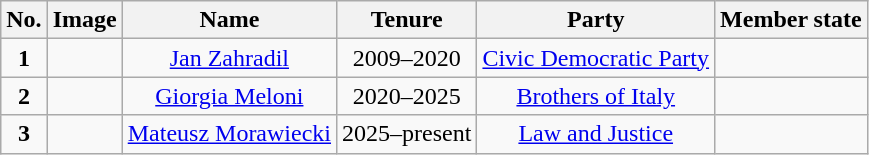<table class="wikitable" style="text-align:center">
<tr>
<th>No.</th>
<th>Image</th>
<th>Name</th>
<th>Tenure</th>
<th>Party</th>
<th>Member state</th>
</tr>
<tr>
<td><strong>1</strong></td>
<td></td>
<td><a href='#'>Jan Zahradil</a><br></td>
<td>2009–2020</td>
<td><a href='#'>Civic Democratic Party</a></td>
<td></td>
</tr>
<tr>
<td><strong>2</strong></td>
<td></td>
<td><a href='#'>Giorgia Meloni</a><br></td>
<td>2020–2025</td>
<td><a href='#'>Brothers of Italy</a></td>
<td></td>
</tr>
<tr>
<td><strong>3</strong></td>
<td></td>
<td><a href='#'>Mateusz Morawiecki</a><br></td>
<td>2025–present</td>
<td><a href='#'>Law and Justice</a></td>
<td></td>
</tr>
</table>
